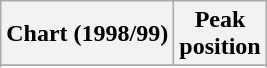<table class="wikitable sortable plainrowheaders" style="text-align:center">
<tr>
<th>Chart (1998/99)</th>
<th>Peak<br>position</th>
</tr>
<tr>
</tr>
<tr>
</tr>
</table>
